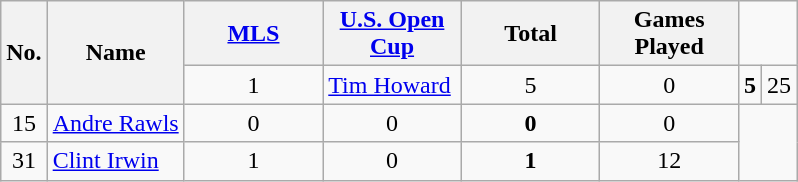<table class="wikitable sortable" style="text-align: center;">
<tr>
<th rowspan=2>No.</th>
<th rowspan=2>Name</th>
<th style="width:85px;"><a href='#'>MLS</a></th>
<th style="width:85px;"><a href='#'>U.S. Open Cup</a></th>
<th style="width:85px;"><strong>Total</strong></th>
<th style="width:85px;"><strong>Games Played</strong></th>
</tr>
<tr>
<td>1</td>
<td align=left> <a href='#'>Tim Howard</a></td>
<td>5</td>
<td>0</td>
<td><strong>5</strong></td>
<td>25</td>
</tr>
<tr>
<td>15</td>
<td align=left> <a href='#'>Andre Rawls</a></td>
<td>0</td>
<td>0</td>
<td><strong>0</strong></td>
<td>0</td>
</tr>
<tr>
<td>31</td>
<td align=left> <a href='#'>Clint Irwin</a></td>
<td>1</td>
<td>0</td>
<td><strong>1</strong></td>
<td>12</td>
</tr>
</table>
